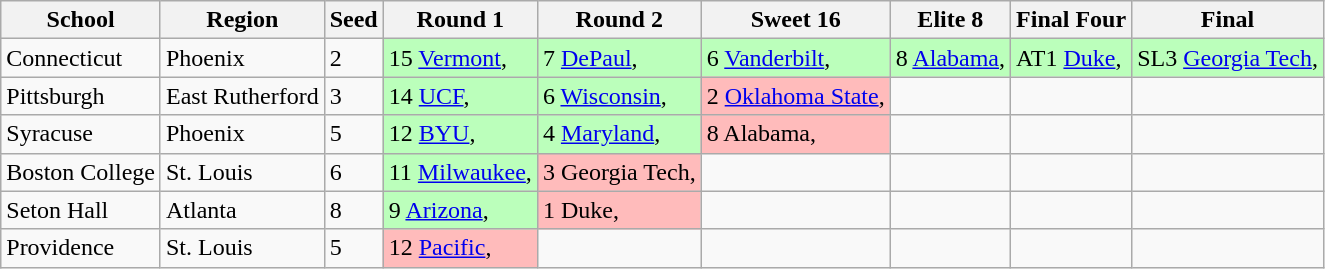<table class="wikitable">
<tr>
<th>School</th>
<th>Region</th>
<th>Seed</th>
<th>Round 1</th>
<th>Round 2</th>
<th>Sweet 16</th>
<th>Elite 8</th>
<th>Final Four</th>
<th>Final</th>
</tr>
<tr>
<td>Connecticut</td>
<td>Phoenix</td>
<td>2</td>
<td style="background:#bfb;">15 <a href='#'>Vermont</a>, </td>
<td style="background:#bfb;">7 <a href='#'>DePaul</a>, </td>
<td style="background:#bfb;">6 <a href='#'>Vanderbilt</a>, </td>
<td style="background:#bfb;">8 <a href='#'>Alabama</a>, </td>
<td style="background:#bfb;">AT1 <a href='#'>Duke</a>, </td>
<td style="background:#bfb;">SL3 <a href='#'>Georgia Tech</a>, </td>
</tr>
<tr>
<td>Pittsburgh</td>
<td>East Rutherford</td>
<td>3</td>
<td style="background:#bfb;">14 <a href='#'>UCF</a>, </td>
<td style="background:#bfb;">6 <a href='#'>Wisconsin</a>, </td>
<td style="background:#fbb;">2 <a href='#'>Oklahoma State</a>, </td>
<td></td>
<td></td>
<td></td>
</tr>
<tr>
<td>Syracuse</td>
<td>Phoenix</td>
<td>5</td>
<td style="background:#bfb;">12 <a href='#'>BYU</a>, </td>
<td style="background:#bfb;">4 <a href='#'>Maryland</a>, </td>
<td style="background:#fbb;">8 Alabama, </td>
<td></td>
<td></td>
<td></td>
</tr>
<tr>
<td>Boston College</td>
<td>St. Louis</td>
<td>6</td>
<td style="background:#bfb;">11 <a href='#'>Milwaukee</a>, </td>
<td style="background:#fbb;">3 Georgia Tech, </td>
<td></td>
<td></td>
<td></td>
<td></td>
</tr>
<tr>
<td>Seton Hall</td>
<td>Atlanta</td>
<td>8</td>
<td style="background:#bfb;">9 <a href='#'>Arizona</a>, </td>
<td style="background:#fbb;">1 Duke, </td>
<td></td>
<td></td>
<td></td>
<td></td>
</tr>
<tr>
<td>Providence</td>
<td>St. Louis</td>
<td>5</td>
<td style="background:#fbb;">12 <a href='#'>Pacific</a>, </td>
<td></td>
<td></td>
<td></td>
<td></td>
<td></td>
</tr>
</table>
